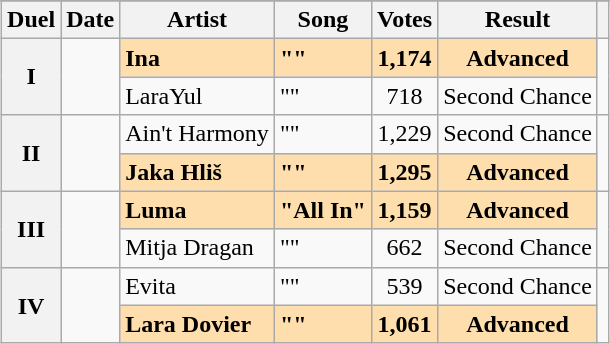<table class="sortable wikitable" style="margin: 1em auto 1em auto; text-align:center">
<tr>
</tr>
<tr>
<th scope="col" class="unsortable">Duel</th>
<th scope="col" class="unsortable">Date</th>
<th scope="col">Artist</th>
<th scope="col">Song</th>
<th scope="col">Votes</th>
<th scope="col">Result</th>
<th scope="col" class="unsortable"></th>
</tr>
<tr>
<th scope="row" rowspan="2">I</th>
<td rowspan="2"></td>
<td style="font-weight:bold; background:navajowhite;" align="left">Ina</td>
<td style="font-weight:bold; background:navajowhite;" align="left">""</td>
<td style="font-weight:bold; background:navajowhite;">1,174</td>
<td style="font-weight:bold; background:navajowhite;">Advanced</td>
<td rowspan="2" align="center"></td>
</tr>
<tr>
<td align="left">LaraYul</td>
<td align="left">""</td>
<td>718</td>
<td>Second Chance</td>
</tr>
<tr>
<th scope="row" rowspan="2">II</th>
<td rowspan="2"></td>
<td align="left">Ain't Harmony</td>
<td align="left">""</td>
<td>1,229</td>
<td>Second Chance</td>
<td rowspan="2" align="center"></td>
</tr>
<tr>
<td style="font-weight:bold; background:navajowhite;" align="left">Jaka Hliš</td>
<td style="font-weight:bold; background:navajowhite;" align="left">""</td>
<td style="font-weight:bold; background:navajowhite;">1,295</td>
<td style="font-weight:bold; background:navajowhite;">Advanced</td>
</tr>
<tr>
<th scope="row" rowspan="2">III</th>
<td rowspan="2"></td>
<td style="font-weight:bold; background:navajowhite;" align="left">Luma</td>
<td style="font-weight:bold; background:navajowhite;" align="left">"All In"</td>
<td style="font-weight:bold; background:navajowhite;">1,159</td>
<td style="font-weight:bold; background:navajowhite;">Advanced</td>
<td rowspan="2" align="center"></td>
</tr>
<tr>
<td align="left">Mitja Dragan</td>
<td align="left">""</td>
<td>662</td>
<td>Second Chance</td>
</tr>
<tr>
<th scope="row" rowspan="2">IV</th>
<td rowspan="2"></td>
<td align="left">Evita</td>
<td align="left">""</td>
<td>539</td>
<td>Second Chance</td>
<td rowspan="2" align="center"></td>
</tr>
<tr>
<td style="font-weight:bold; background:navajowhite;" align="left">Lara Dovier</td>
<td style="font-weight:bold; background:navajowhite;" align="left">""</td>
<td style="font-weight:bold; background:navajowhite;">1,061</td>
<td style="font-weight:bold; background:navajowhite;">Advanced</td>
</tr>
</table>
